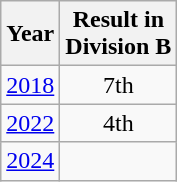<table class="wikitable" style="text-align:center">
<tr>
<th>Year</th>
<th>Result in<br>Division B</th>
</tr>
<tr>
<td><a href='#'>2018</a></td>
<td>7th</td>
</tr>
<tr>
<td><a href='#'>2022</a></td>
<td>4th</td>
</tr>
<tr>
<td><a href='#'>2024</a></td>
<td></td>
</tr>
</table>
